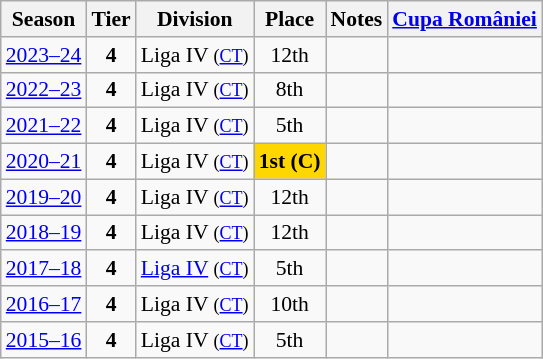<table class="wikitable" style="text-align:center; font-size:90%">
<tr>
<th>Season</th>
<th>Tier</th>
<th>Division</th>
<th>Place</th>
<th>Notes</th>
<th><a href='#'>Cupa României</a></th>
</tr>
<tr>
<td><a href='#'>2023–24</a></td>
<td><strong>4</strong></td>
<td>Liga IV <small>(<a href='#'>CT</a>)</small></td>
<td>12th</td>
<td></td>
<td></td>
</tr>
<tr>
<td><a href='#'>2022–23</a></td>
<td><strong>4</strong></td>
<td>Liga IV <small>(<a href='#'>CT</a>)</small></td>
<td>8th</td>
<td></td>
<td></td>
</tr>
<tr>
<td><a href='#'>2021–22</a></td>
<td><strong>4</strong></td>
<td>Liga IV <small>(<a href='#'>CT</a>)</small></td>
<td>5th</td>
<td></td>
<td></td>
</tr>
<tr>
<td><a href='#'>2020–21</a></td>
<td><strong>4</strong></td>
<td>Liga IV <small>(<a href='#'>CT</a>)</small></td>
<td align=center bgcolor=gold><strong>1st (C)</strong></td>
<td></td>
<td></td>
</tr>
<tr>
<td><a href='#'>2019–20</a></td>
<td><strong>4</strong></td>
<td>Liga IV <small>(<a href='#'>CT</a>)</small></td>
<td>12th</td>
<td></td>
<td></td>
</tr>
<tr>
<td><a href='#'>2018–19</a></td>
<td><strong>4</strong></td>
<td>Liga IV <small>(<a href='#'>CT</a>)</small></td>
<td>12th</td>
<td></td>
<td></td>
</tr>
<tr>
<td><a href='#'>2017–18</a></td>
<td><strong>4</strong></td>
<td><a href='#'>Liga IV</a> <small>(<a href='#'>CT</a>)</small></td>
<td>5th</td>
<td></td>
<td></td>
</tr>
<tr>
<td><a href='#'>2016–17</a></td>
<td><strong>4</strong></td>
<td>Liga IV <small>(<a href='#'>CT</a>)</small></td>
<td>10th</td>
<td></td>
<td></td>
</tr>
<tr>
<td><a href='#'>2015–16</a></td>
<td><strong>4</strong></td>
<td>Liga IV <small>(<a href='#'>CT</a>)</small></td>
<td>5th</td>
<td></td>
<td></td>
</tr>
</table>
